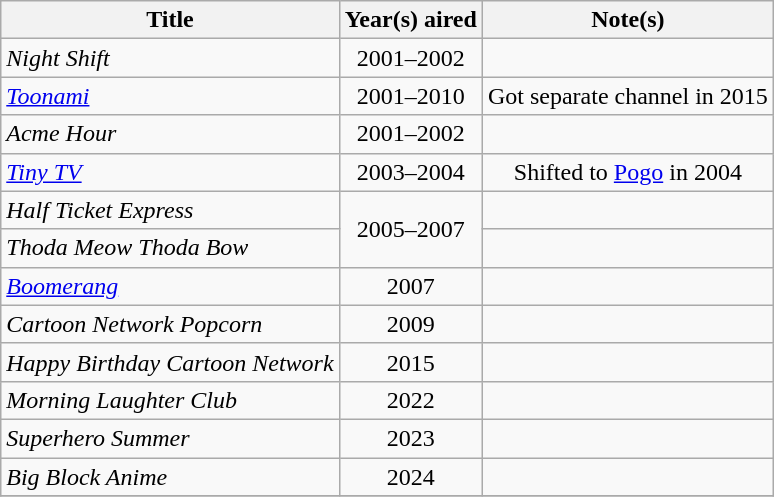<table class="wikitable plainrowheaders sortable" style="text-align:center;">
<tr>
<th scope="col">Title</th>
<th scope="col">Year(s) aired</th>
<th class="unsortable">Note(s)</th>
</tr>
<tr>
<td scope="row" style="text-align:left;"><em>Night Shift</em></td>
<td>2001–2002</td>
<td></td>
</tr>
<tr>
<td scope="row" style="text-align:left;"><em><a href='#'>Toonami</a></em></td>
<td>2001–2010</td>
<td>Got separate channel in 2015</td>
</tr>
<tr>
<td scope="row" style="text-align:left;"><em>Acme Hour</em></td>
<td>2001–2002</td>
<td></td>
</tr>
<tr>
<td scope="row" style="text-align:left;"><em><a href='#'>Tiny TV</a></em></td>
<td>2003–2004</td>
<td>Shifted to <a href='#'>Pogo</a> in 2004</td>
</tr>
<tr>
<td scope="row" style="text-align:left;"><em>Half Ticket Express</em></td>
<td rowspan="2">2005–2007</td>
<td></td>
</tr>
<tr>
<td scope="row" style="text-align:left;"><em>Thoda Meow Thoda Bow</em></td>
<td></td>
</tr>
<tr>
<td scope="row" style="text-align:left;"><em><a href='#'>Boomerang</a></em></td>
<td>2007</td>
<td></td>
</tr>
<tr>
<td scope="row" style="text-align:left;"><em>Cartoon Network Popcorn</em></td>
<td>2009</td>
<td></td>
</tr>
<tr>
<td scope="row" style="text-align:left;"><em>Happy Birthday Cartoon Network</em></td>
<td>2015</td>
<td></td>
</tr>
<tr>
<td scope="row" style="text-align:left;"><em>Morning Laughter Club</em></td>
<td>2022</td>
<td></td>
</tr>
<tr>
<td scope="row" style="text-align:left;"><em>Superhero Summer</em></td>
<td>2023</td>
<td></td>
</tr>
<tr>
<td scope="row" style="text-align:left;"><em>Big Block Anime</em></td>
<td>2024</td>
<td></td>
</tr>
<tr>
</tr>
</table>
